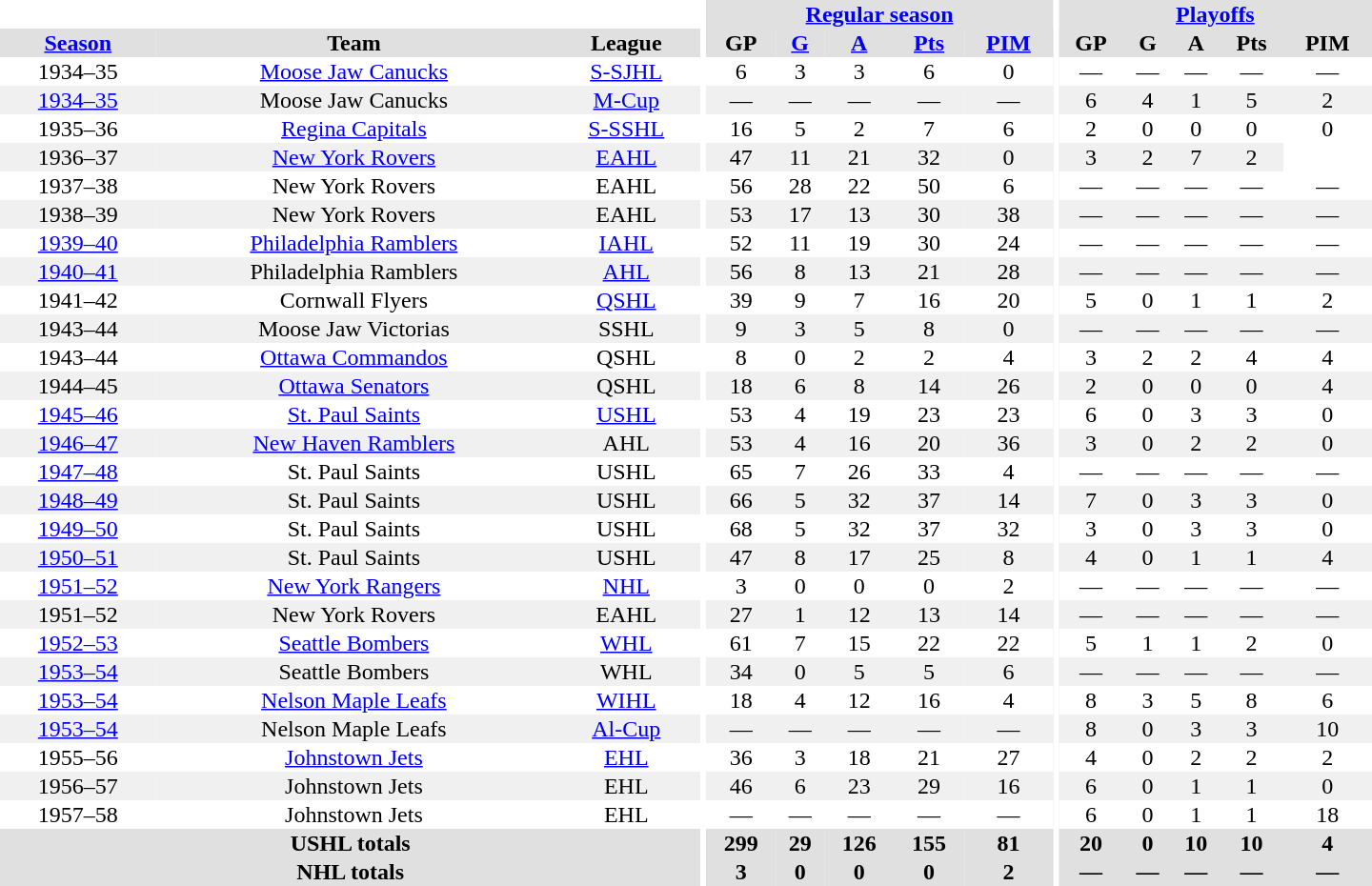<table border="0" cellpadding="1" cellspacing="0" style="text-align:center; width:60em">
<tr bgcolor="#e0e0e0">
<th colspan="3" bgcolor="#ffffff"></th>
<th rowspan="100" bgcolor="#ffffff"></th>
<th colspan="5"><a href='#'>Regular season</a></th>
<th rowspan="100" bgcolor="#ffffff"></th>
<th colspan="5"><a href='#'>Playoffs</a></th>
</tr>
<tr bgcolor="#e0e0e0">
<th><a href='#'>Season</a></th>
<th>Team</th>
<th>League</th>
<th>GP</th>
<th><a href='#'>G</a></th>
<th><a href='#'>A</a></th>
<th><a href='#'>Pts</a></th>
<th><a href='#'>PIM</a></th>
<th>GP</th>
<th>G</th>
<th>A</th>
<th>Pts</th>
<th>PIM</th>
</tr>
<tr>
<td>1934–35</td>
<td><a href='#'>Moose Jaw Canucks</a></td>
<td><a href='#'>S-SJHL</a></td>
<td>6</td>
<td>3</td>
<td>3</td>
<td>6</td>
<td>0</td>
<td>—</td>
<td>—</td>
<td>—</td>
<td>—</td>
<td>—</td>
</tr>
<tr bgcolor="#f0f0f0">
<td><a href='#'>1934–35</a></td>
<td>Moose Jaw Canucks</td>
<td><a href='#'>M-Cup</a></td>
<td>—</td>
<td>—</td>
<td>—</td>
<td>—</td>
<td>—</td>
<td>6</td>
<td>4</td>
<td>1</td>
<td>5</td>
<td>2</td>
</tr>
<tr>
<td>1935–36</td>
<td><a href='#'>Regina Capitals</a></td>
<td><a href='#'>S-SSHL</a></td>
<td>16</td>
<td>5</td>
<td>2</td>
<td>7</td>
<td>6</td>
<td>2</td>
<td>0</td>
<td>0</td>
<td>0</td>
<td>0</td>
</tr>
<tr bgcolor="#f0f0f0">
<td>1936–37</td>
<td><a href='#'>New York Rovers</a></td>
<td><a href='#'>EAHL</a></td>
<td>47</td>
<td>11</td>
<td>21</td>
<td>32</td>
<td>0</td>
<td>3</td>
<td>2</td>
<td 5>7</td>
<td>2</td>
</tr>
<tr>
<td>1937–38</td>
<td>New York Rovers</td>
<td>EAHL</td>
<td>56</td>
<td>28</td>
<td>22</td>
<td>50</td>
<td>6</td>
<td>—</td>
<td>—</td>
<td>—</td>
<td>—</td>
<td>—</td>
</tr>
<tr bgcolor="#f0f0f0">
<td>1938–39</td>
<td>New York Rovers</td>
<td>EAHL</td>
<td>53</td>
<td>17</td>
<td>13</td>
<td>30</td>
<td>38</td>
<td>—</td>
<td>—</td>
<td>—</td>
<td>—</td>
<td>—</td>
</tr>
<tr>
<td><a href='#'>1939–40</a></td>
<td><a href='#'>Philadelphia Ramblers</a></td>
<td><a href='#'>IAHL</a></td>
<td>52</td>
<td>11</td>
<td>19</td>
<td>30</td>
<td>24</td>
<td>—</td>
<td>—</td>
<td>—</td>
<td>—</td>
<td>—</td>
</tr>
<tr bgcolor="#f0f0f0">
<td><a href='#'>1940–41</a></td>
<td>Philadelphia Ramblers</td>
<td><a href='#'>AHL</a></td>
<td>56</td>
<td>8</td>
<td>13</td>
<td>21</td>
<td>28</td>
<td>—</td>
<td>—</td>
<td>—</td>
<td>—</td>
<td>—</td>
</tr>
<tr>
<td>1941–42</td>
<td>Cornwall Flyers</td>
<td><a href='#'>QSHL</a></td>
<td>39</td>
<td>9</td>
<td>7</td>
<td>16</td>
<td>20</td>
<td>5</td>
<td>0</td>
<td>1</td>
<td>1</td>
<td>2</td>
</tr>
<tr bgcolor="#f0f0f0">
<td>1943–44</td>
<td>Moose Jaw Victorias</td>
<td>SSHL</td>
<td>9</td>
<td>3</td>
<td>5</td>
<td>8</td>
<td>0</td>
<td>—</td>
<td>—</td>
<td>—</td>
<td>—</td>
<td>—</td>
</tr>
<tr>
<td>1943–44</td>
<td><a href='#'>Ottawa Commandos</a></td>
<td>QSHL</td>
<td>8</td>
<td>0</td>
<td>2</td>
<td>2</td>
<td>4</td>
<td>3</td>
<td>2</td>
<td>2</td>
<td>4</td>
<td>4</td>
</tr>
<tr bgcolor="#f0f0f0">
<td>1944–45</td>
<td><a href='#'>Ottawa Senators</a></td>
<td>QSHL</td>
<td>18</td>
<td>6</td>
<td>8</td>
<td>14</td>
<td>26</td>
<td>2</td>
<td>0</td>
<td>0</td>
<td>0</td>
<td>4</td>
</tr>
<tr>
<td><a href='#'>1945–46</a></td>
<td><a href='#'>St. Paul Saints</a></td>
<td><a href='#'>USHL</a></td>
<td>53</td>
<td>4</td>
<td>19</td>
<td>23</td>
<td>23</td>
<td>6</td>
<td>0</td>
<td>3</td>
<td>3</td>
<td>0</td>
</tr>
<tr bgcolor="#f0f0f0">
<td><a href='#'>1946–47</a></td>
<td><a href='#'>New Haven Ramblers</a></td>
<td>AHL</td>
<td>53</td>
<td>4</td>
<td>16</td>
<td>20</td>
<td>36</td>
<td>3</td>
<td>0</td>
<td>2</td>
<td>2</td>
<td>0</td>
</tr>
<tr>
<td><a href='#'>1947–48</a></td>
<td>St. Paul Saints</td>
<td>USHL</td>
<td>65</td>
<td>7</td>
<td>26</td>
<td>33</td>
<td>4</td>
<td>—</td>
<td>—</td>
<td>—</td>
<td>—</td>
<td>—</td>
</tr>
<tr bgcolor="#f0f0f0">
<td><a href='#'>1948–49</a></td>
<td>St. Paul Saints</td>
<td>USHL</td>
<td>66</td>
<td>5</td>
<td>32</td>
<td>37</td>
<td>14</td>
<td>7</td>
<td>0</td>
<td>3</td>
<td>3</td>
<td>0</td>
</tr>
<tr>
<td><a href='#'>1949–50</a></td>
<td>St. Paul Saints</td>
<td>USHL</td>
<td>68</td>
<td>5</td>
<td>32</td>
<td>37</td>
<td>32</td>
<td>3</td>
<td>0</td>
<td>3</td>
<td>3</td>
<td>0</td>
</tr>
<tr bgcolor="#f0f0f0">
<td><a href='#'>1950–51</a></td>
<td>St. Paul Saints</td>
<td>USHL</td>
<td>47</td>
<td>8</td>
<td>17</td>
<td>25</td>
<td>8</td>
<td>4</td>
<td>0</td>
<td>1</td>
<td>1</td>
<td>4</td>
</tr>
<tr>
<td><a href='#'>1951–52</a></td>
<td><a href='#'>New York Rangers</a></td>
<td><a href='#'>NHL</a></td>
<td>3</td>
<td>0</td>
<td>0</td>
<td>0</td>
<td>2</td>
<td>—</td>
<td>—</td>
<td>—</td>
<td>—</td>
<td>—</td>
</tr>
<tr bgcolor="#f0f0f0">
<td>1951–52</td>
<td>New York Rovers</td>
<td>EAHL</td>
<td>27</td>
<td>1</td>
<td>12</td>
<td>13</td>
<td>14</td>
<td>—</td>
<td>—</td>
<td>—</td>
<td>—</td>
<td>—</td>
</tr>
<tr>
<td><a href='#'>1952–53</a></td>
<td><a href='#'>Seattle Bombers</a></td>
<td><a href='#'>WHL</a></td>
<td>61</td>
<td>7</td>
<td>15</td>
<td>22</td>
<td>22</td>
<td>5</td>
<td>1</td>
<td>1</td>
<td>2</td>
<td>0</td>
</tr>
<tr bgcolor="#f0f0f0">
<td><a href='#'>1953–54</a></td>
<td>Seattle Bombers</td>
<td>WHL</td>
<td>34</td>
<td>0</td>
<td>5</td>
<td>5</td>
<td>6</td>
<td>—</td>
<td>—</td>
<td>—</td>
<td>—</td>
<td>—</td>
</tr>
<tr>
<td><a href='#'>1953–54</a></td>
<td><a href='#'>Nelson Maple Leafs</a></td>
<td><a href='#'>WIHL</a></td>
<td>18</td>
<td>4</td>
<td>12</td>
<td>16</td>
<td>4</td>
<td>8</td>
<td>3</td>
<td>5</td>
<td>8</td>
<td>6</td>
</tr>
<tr bgcolor="#f0f0f0">
<td><a href='#'>1953–54</a></td>
<td>Nelson Maple Leafs</td>
<td><a href='#'>Al-Cup</a></td>
<td>—</td>
<td>—</td>
<td>—</td>
<td>—</td>
<td>—</td>
<td>8</td>
<td>0</td>
<td>3</td>
<td>3</td>
<td>10</td>
</tr>
<tr>
<td>1955–56</td>
<td><a href='#'>Johnstown Jets</a></td>
<td><a href='#'>EHL</a></td>
<td>36</td>
<td>3</td>
<td>18</td>
<td>21</td>
<td>27</td>
<td>4</td>
<td>0</td>
<td>2</td>
<td>2</td>
<td>2</td>
</tr>
<tr bgcolor="#f0f0f0">
<td>1956–57</td>
<td>Johnstown Jets</td>
<td>EHL</td>
<td>46</td>
<td>6</td>
<td>23</td>
<td>29</td>
<td>16</td>
<td>6</td>
<td>0</td>
<td>1</td>
<td>1</td>
<td>0</td>
</tr>
<tr>
<td>1957–58</td>
<td>Johnstown Jets</td>
<td>EHL</td>
<td>—</td>
<td>—</td>
<td>—</td>
<td>—</td>
<td>—</td>
<td>6</td>
<td>0</td>
<td>1</td>
<td>1</td>
<td>18</td>
</tr>
<tr bgcolor="#e0e0e0">
<th colspan="3">USHL totals</th>
<th>299</th>
<th>29</th>
<th>126</th>
<th>155</th>
<th>81</th>
<th>20</th>
<th>0</th>
<th>10</th>
<th>10</th>
<th>4</th>
</tr>
<tr bgcolor="#e0e0e0">
<th colspan="3">NHL totals</th>
<th>3</th>
<th>0</th>
<th>0</th>
<th>0</th>
<th>2</th>
<th>—</th>
<th>—</th>
<th>—</th>
<th>—</th>
<th>—</th>
</tr>
</table>
